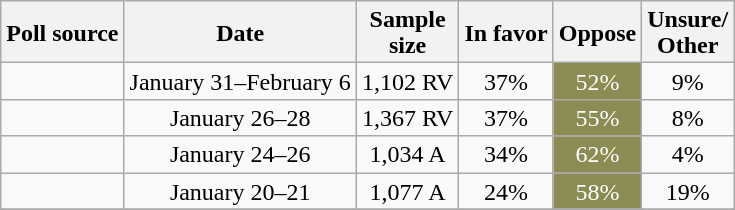<table class="wikitable sortable collapsible" style="text-align:center;line-height:17px">
<tr>
<th>Poll source</th>
<th>Date</th>
<th>Sample<br>size</th>
<th>In favor</th>
<th>Oppose</th>
<th>Unsure/<br>Other</th>
</tr>
<tr>
<td></td>
<td>January 31–February 6</td>
<td>1,102 RV</td>
<td>37%</td>
<td style="background:#8B8B54; color: white">52%</td>
<td>9%</td>
</tr>
<tr>
<td></td>
<td>January 26–28</td>
<td>1,367 RV</td>
<td>37%</td>
<td style="background:#8B8B54; color: white">55%</td>
<td>8%</td>
</tr>
<tr>
<td></td>
<td>January 24–26</td>
<td>1,034 A</td>
<td>34%</td>
<td style="background:#8B8B54; color: white">62%</td>
<td>4%</td>
</tr>
<tr>
<td></td>
<td>January 20–21</td>
<td>1,077 A</td>
<td>24%</td>
<td style="background:#8B8B54; color: white">58%</td>
<td>19%</td>
</tr>
<tr>
</tr>
</table>
